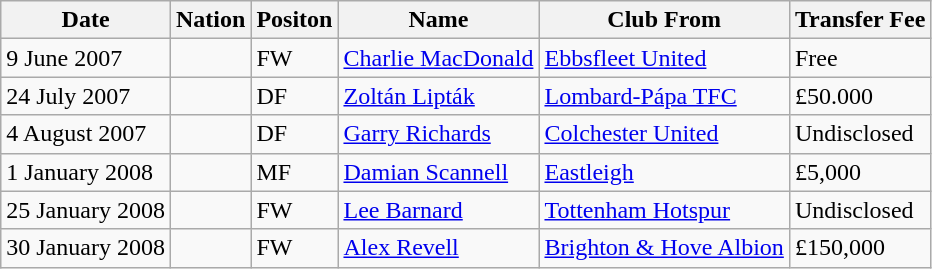<table class="wikitable">
<tr>
<th>Date</th>
<th>Nation</th>
<th>Positon</th>
<th>Name</th>
<th>Club From</th>
<th>Transfer Fee</th>
</tr>
<tr>
<td>9 June 2007</td>
<td></td>
<td>FW</td>
<td><a href='#'>Charlie MacDonald</a></td>
<td><a href='#'>Ebbsfleet United</a></td>
<td>Free</td>
</tr>
<tr>
<td>24 July 2007</td>
<td></td>
<td>DF</td>
<td><a href='#'>Zoltán Lipták</a></td>
<td><a href='#'>Lombard-Pápa TFC</a></td>
<td>£50.000</td>
</tr>
<tr>
<td>4 August 2007</td>
<td></td>
<td>DF</td>
<td><a href='#'>Garry Richards</a></td>
<td><a href='#'>Colchester United</a></td>
<td>Undisclosed</td>
</tr>
<tr>
<td>1 January 2008</td>
<td></td>
<td>MF</td>
<td><a href='#'>Damian Scannell</a></td>
<td><a href='#'>Eastleigh</a></td>
<td>£5,000</td>
</tr>
<tr>
<td>25 January 2008</td>
<td></td>
<td>FW</td>
<td><a href='#'>Lee Barnard</a></td>
<td><a href='#'>Tottenham Hotspur</a></td>
<td>Undisclosed</td>
</tr>
<tr>
<td>30 January 2008</td>
<td></td>
<td>FW</td>
<td><a href='#'>Alex Revell</a></td>
<td><a href='#'>Brighton & Hove Albion</a></td>
<td>£150,000</td>
</tr>
</table>
